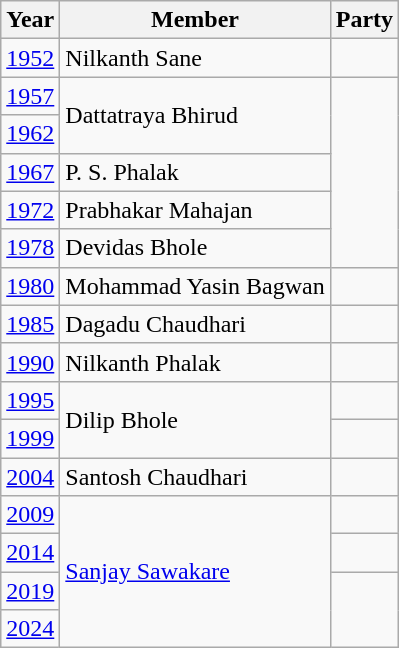<table class="wikitable">
<tr>
<th>Year</th>
<th>Member</th>
<th colspan="2">Party</th>
</tr>
<tr>
<td><a href='#'>1952</a></td>
<td>Nilkanth Sane</td>
<td></td>
</tr>
<tr>
<td><a href='#'>1957</a></td>
<td rowspan="2">Dattatraya Bhirud</td>
</tr>
<tr>
<td><a href='#'>1962</a></td>
</tr>
<tr>
<td><a href='#'>1967</a></td>
<td>P. S. Phalak</td>
</tr>
<tr>
<td><a href='#'>1972</a></td>
<td>Prabhakar Mahajan</td>
</tr>
<tr>
<td><a href='#'>1978</a></td>
<td>Devidas Bhole</td>
</tr>
<tr>
<td><a href='#'>1980</a></td>
<td>Mohammad Yasin Bagwan</td>
<td></td>
</tr>
<tr>
<td><a href='#'>1985</a></td>
<td>Dagadu Chaudhari</td>
<td></td>
</tr>
<tr>
<td><a href='#'>1990</a></td>
<td>Nilkanth Phalak</td>
<td></td>
</tr>
<tr>
<td><a href='#'>1995</a></td>
<td rowspan="2">Dilip Bhole</td>
<td></td>
</tr>
<tr>
<td><a href='#'>1999</a></td>
</tr>
<tr>
<td><a href='#'>2004</a></td>
<td>Santosh Chaudhari</td>
<td></td>
</tr>
<tr>
<td><a href='#'>2009</a></td>
<td rowspan="4"><a href='#'>Sanjay Sawakare</a></td>
</tr>
<tr>
<td><a href='#'>2014</a></td>
<td></td>
</tr>
<tr>
<td><a href='#'>2019</a></td>
</tr>
<tr>
<td><a href='#'>2024</a></td>
</tr>
</table>
